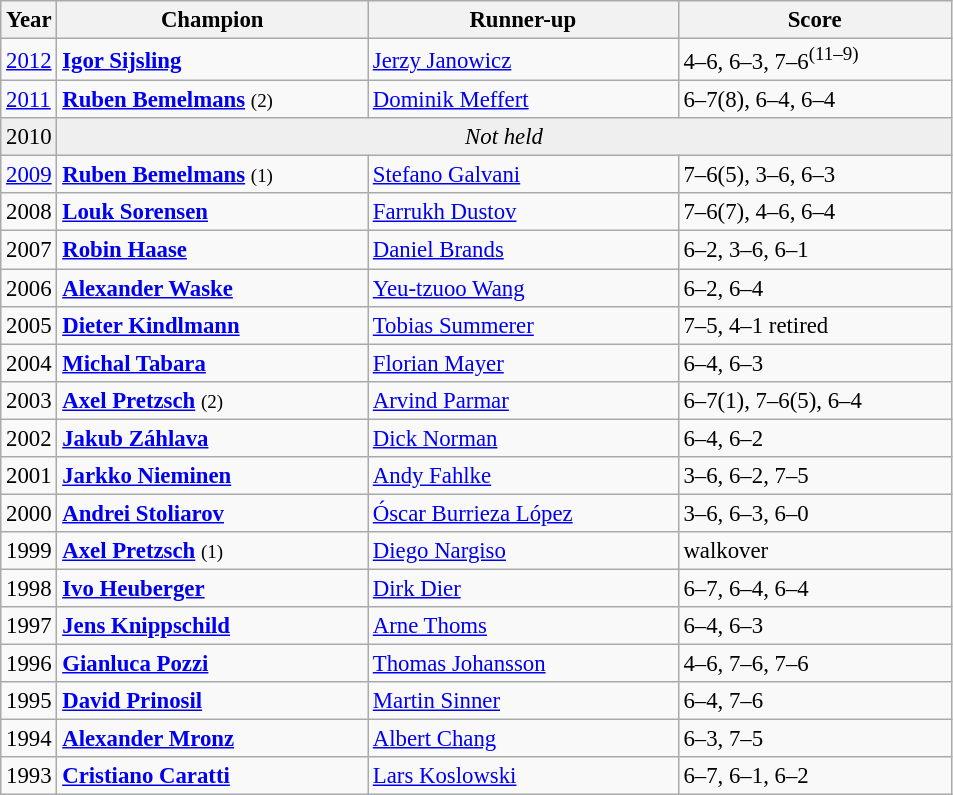<table class="wikitable" style="font-size:95%">
<tr>
<th>Year</th>
<th width="200">Champion</th>
<th width="200">Runner-up</th>
<th width="175">Score</th>
</tr>
<tr>
<td><a href='#'>2012</a></td>
<td> <strong><a href='#'>Igor Sijsling</a></strong></td>
<td> <a href='#'>Jerzy Janowicz</a></td>
<td>4–6, 6–3, 7–6<sup>(11–9)</sup></td>
</tr>
<tr>
<td><a href='#'>2011</a></td>
<td> <strong><a href='#'>Ruben Bemelmans</a></strong> <small>(2)</small></td>
<td> <a href='#'>Dominik Meffert</a></td>
<td>6–7(8), 6–4, 6–4</td>
</tr>
<tr>
<td style="background:#efefef">2010</td>
<td colspan=3 align=center style="background:#efefef"><em>Not held</em></td>
</tr>
<tr>
<td><a href='#'>2009</a></td>
<td> <strong><a href='#'>Ruben Bemelmans</a></strong> <small>(1)</small></td>
<td> <a href='#'>Stefano Galvani</a></td>
<td>7–6(5), 3–6, 6–3</td>
</tr>
<tr>
<td>2008</td>
<td> <strong><a href='#'>Louk Sorensen</a></strong></td>
<td> <a href='#'>Farrukh Dustov</a></td>
<td>7–6(7), 4–6, 6–4</td>
</tr>
<tr>
<td>2007</td>
<td> <strong><a href='#'>Robin Haase</a></strong></td>
<td> <a href='#'>Daniel Brands</a></td>
<td>6–2, 3–6, 6–1</td>
</tr>
<tr>
<td>2006</td>
<td> <strong><a href='#'>Alexander Waske</a></strong></td>
<td> <a href='#'>Yeu-tzuoo Wang</a></td>
<td>6–2, 6–4</td>
</tr>
<tr>
<td>2005</td>
<td> <strong><a href='#'>Dieter Kindlmann</a></strong></td>
<td> <a href='#'>Tobias Summerer</a></td>
<td>7–5, 4–1 retired</td>
</tr>
<tr>
<td>2004</td>
<td> <strong><a href='#'>Michal Tabara</a></strong></td>
<td> <a href='#'>Florian Mayer</a></td>
<td>6–4, 6–3</td>
</tr>
<tr>
<td>2003</td>
<td> <strong><a href='#'>Axel Pretzsch</a></strong> <small>(2)</small></td>
<td> <a href='#'>Arvind Parmar</a></td>
<td>6–7(1), 7–6(5), 6–4</td>
</tr>
<tr>
<td>2002</td>
<td> <strong><a href='#'>Jakub Záhlava</a></strong></td>
<td> <a href='#'>Dick Norman</a></td>
<td>6–4, 6–2</td>
</tr>
<tr>
<td>2001</td>
<td> <strong><a href='#'>Jarkko Nieminen</a></strong></td>
<td> <a href='#'>Andy Fahlke</a></td>
<td>3–6, 6–2, 7–5</td>
</tr>
<tr>
<td>2000</td>
<td> <strong><a href='#'>Andrei Stoliarov</a></strong></td>
<td> <a href='#'>Óscar Burrieza López</a></td>
<td>3–6, 6–3, 6–0</td>
</tr>
<tr>
<td>1999</td>
<td> <strong><a href='#'>Axel Pretzsch</a></strong> <small>(1)</small></td>
<td> <a href='#'>Diego Nargiso</a></td>
<td>walkover</td>
</tr>
<tr>
<td>1998</td>
<td> <strong><a href='#'>Ivo Heuberger</a></strong></td>
<td> <a href='#'>Dirk Dier</a></td>
<td>6–7, 6–4, 6–4</td>
</tr>
<tr>
<td>1997</td>
<td> <strong><a href='#'>Jens Knippschild</a></strong></td>
<td> <a href='#'>Arne Thoms</a></td>
<td>6–4, 6–3</td>
</tr>
<tr>
<td>1996</td>
<td> <strong><a href='#'>Gianluca Pozzi</a></strong></td>
<td> <a href='#'>Thomas Johansson</a></td>
<td>4–6, 7–6, 7–6</td>
</tr>
<tr>
<td>1995</td>
<td> <strong><a href='#'>David Prinosil</a></strong></td>
<td> <a href='#'>Martin Sinner</a></td>
<td>6–4, 7–6</td>
</tr>
<tr>
<td>1994</td>
<td> <strong><a href='#'>Alexander Mronz</a></strong></td>
<td> <a href='#'>Albert Chang</a></td>
<td>6–3, 7–5</td>
</tr>
<tr>
<td>1993</td>
<td> <strong><a href='#'>Cristiano Caratti</a></strong></td>
<td> <a href='#'>Lars Koslowski</a></td>
<td>6–7, 6–1, 6–2</td>
</tr>
</table>
